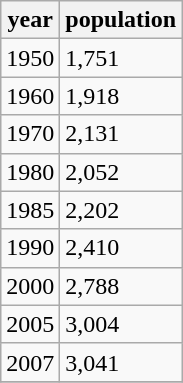<table class="wikitable">
<tr>
<th>year</th>
<th>population</th>
</tr>
<tr>
<td>1950</td>
<td>1,751</td>
</tr>
<tr>
<td>1960</td>
<td>1,918</td>
</tr>
<tr>
<td>1970</td>
<td>2,131</td>
</tr>
<tr>
<td>1980</td>
<td>2,052</td>
</tr>
<tr>
<td>1985</td>
<td>2,202</td>
</tr>
<tr>
<td>1990</td>
<td>2,410</td>
</tr>
<tr>
<td>2000</td>
<td>2,788</td>
</tr>
<tr>
<td>2005</td>
<td>3,004</td>
</tr>
<tr>
<td>2007</td>
<td>3,041</td>
</tr>
<tr>
</tr>
</table>
